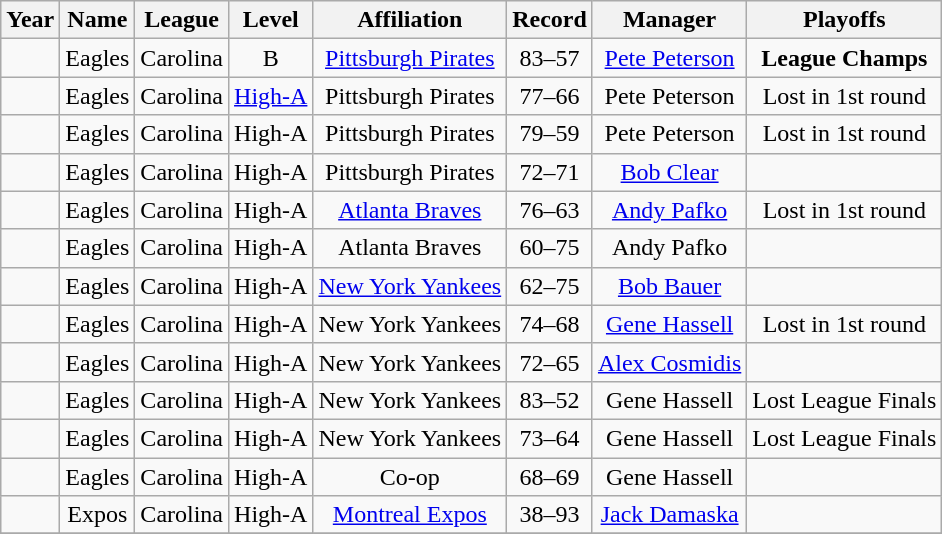<table class="wikitable sortable">
<tr style="background: #F2F2F2;">
<th>Year</th>
<th>Name</th>
<th>League</th>
<th>Level</th>
<th>Affiliation</th>
<th>Record</th>
<th>Manager</th>
<th>Playoffs</th>
</tr>
<tr align=center>
<td></td>
<td>Eagles</td>
<td>Carolina</td>
<td>B</td>
<td><a href='#'>Pittsburgh Pirates</a></td>
<td>83–57</td>
<td><a href='#'>Pete Peterson</a></td>
<td><strong>League Champs</strong></td>
</tr>
<tr align=center>
<td></td>
<td>Eagles</td>
<td>Carolina</td>
<td><a href='#'>High-A</a></td>
<td>Pittsburgh Pirates</td>
<td>77–66</td>
<td>Pete Peterson</td>
<td>Lost in 1st round</td>
</tr>
<tr align=center>
<td></td>
<td>Eagles</td>
<td>Carolina</td>
<td>High-A</td>
<td>Pittsburgh Pirates</td>
<td>79–59</td>
<td>Pete Peterson</td>
<td>Lost in 1st round</td>
</tr>
<tr align=center>
<td></td>
<td>Eagles</td>
<td>Carolina</td>
<td>High-A</td>
<td>Pittsburgh Pirates</td>
<td>72–71</td>
<td><a href='#'>Bob Clear</a></td>
<td></td>
</tr>
<tr align=center>
<td></td>
<td>Eagles</td>
<td>Carolina</td>
<td>High-A</td>
<td><a href='#'>Atlanta Braves</a></td>
<td>76–63</td>
<td><a href='#'>Andy Pafko</a></td>
<td>Lost in 1st round</td>
</tr>
<tr align=center>
<td></td>
<td>Eagles</td>
<td>Carolina</td>
<td>High-A</td>
<td>Atlanta Braves</td>
<td>60–75</td>
<td>Andy Pafko</td>
<td></td>
</tr>
<tr align=center>
<td></td>
<td>Eagles</td>
<td>Carolina</td>
<td>High-A</td>
<td><a href='#'>New York Yankees</a></td>
<td>62–75</td>
<td><a href='#'>Bob Bauer</a></td>
<td></td>
</tr>
<tr align=center>
<td></td>
<td>Eagles</td>
<td>Carolina</td>
<td>High-A</td>
<td>New York Yankees</td>
<td>74–68</td>
<td><a href='#'>Gene Hassell</a></td>
<td>Lost in 1st round</td>
</tr>
<tr align=center>
<td></td>
<td>Eagles</td>
<td>Carolina</td>
<td>High-A</td>
<td>New York Yankees</td>
<td>72–65</td>
<td><a href='#'>Alex Cosmidis</a></td>
<td></td>
</tr>
<tr align=center>
<td></td>
<td>Eagles</td>
<td>Carolina</td>
<td>High-A</td>
<td>New York Yankees</td>
<td>83–52</td>
<td>Gene Hassell</td>
<td>Lost League Finals</td>
</tr>
<tr align=center>
<td></td>
<td>Eagles</td>
<td>Carolina</td>
<td>High-A</td>
<td>New York Yankees</td>
<td>73–64</td>
<td>Gene Hassell</td>
<td>Lost League Finals</td>
</tr>
<tr align=center>
<td></td>
<td>Eagles</td>
<td>Carolina</td>
<td>High-A</td>
<td>Co-op</td>
<td>68–69</td>
<td>Gene Hassell</td>
<td></td>
</tr>
<tr align=center>
<td></td>
<td>Expos</td>
<td>Carolina</td>
<td>High-A</td>
<td><a href='#'>Montreal Expos</a></td>
<td>38–93</td>
<td><a href='#'>Jack Damaska</a></td>
<td></td>
</tr>
<tr align=center>
</tr>
</table>
